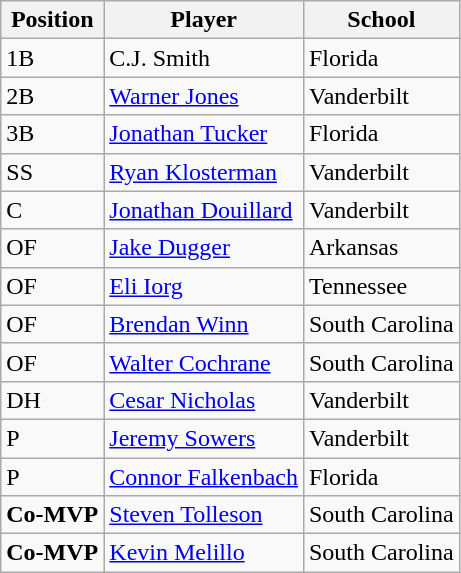<table class="wikitable">
<tr>
<th>Position</th>
<th>Player</th>
<th>School</th>
</tr>
<tr>
<td>1B</td>
<td>C.J. Smith</td>
<td>Florida</td>
</tr>
<tr>
<td>2B</td>
<td><a href='#'>Warner Jones</a></td>
<td>Vanderbilt</td>
</tr>
<tr>
<td>3B</td>
<td><a href='#'>Jonathan Tucker</a></td>
<td>Florida</td>
</tr>
<tr>
<td>SS</td>
<td><a href='#'>Ryan Klosterman</a></td>
<td>Vanderbilt</td>
</tr>
<tr>
<td>C</td>
<td><a href='#'>Jonathan Douillard</a></td>
<td>Vanderbilt</td>
</tr>
<tr>
<td>OF</td>
<td><a href='#'>Jake Dugger</a></td>
<td>Arkansas</td>
</tr>
<tr>
<td>OF</td>
<td><a href='#'>Eli Iorg</a></td>
<td>Tennessee</td>
</tr>
<tr>
<td>OF</td>
<td><a href='#'>Brendan Winn</a></td>
<td>South Carolina</td>
</tr>
<tr>
<td>OF</td>
<td><a href='#'>Walter Cochrane</a></td>
<td>South Carolina</td>
</tr>
<tr>
<td>DH</td>
<td><a href='#'>Cesar Nicholas</a></td>
<td>Vanderbilt</td>
</tr>
<tr>
<td>P</td>
<td><a href='#'>Jeremy Sowers</a></td>
<td>Vanderbilt</td>
</tr>
<tr>
<td>P</td>
<td><a href='#'>Connor Falkenbach</a></td>
<td>Florida</td>
</tr>
<tr>
<td><strong>Co-MVP</strong></td>
<td><a href='#'>Steven Tolleson</a></td>
<td>South Carolina</td>
</tr>
<tr>
<td><strong>Co-MVP</strong></td>
<td><a href='#'>Kevin Melillo</a></td>
<td>South Carolina</td>
</tr>
</table>
